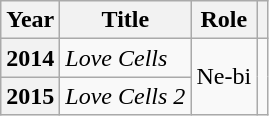<table class="wikitable sortable plainrowheaders">
<tr>
<th scope="col">Year</th>
<th scope="col">Title</th>
<th scope="col">Role</th>
<th scope="col" class="unsortable"></th>
</tr>
<tr>
<th scope="row">2014</th>
<td><em>Love Cells</em></td>
<td rowspan="2">Ne-bi</td>
<td rowspan=2></td>
</tr>
<tr>
<th scope="row">2015</th>
<td><em>Love Cells 2</em></td>
</tr>
</table>
